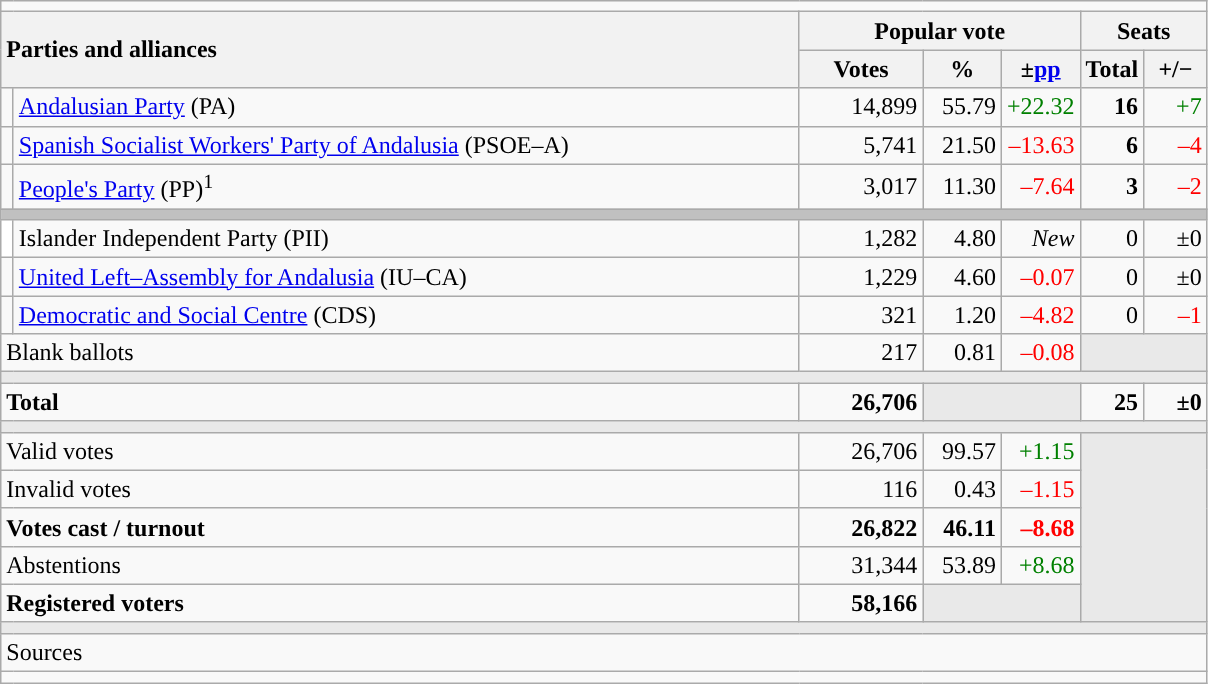<table class="wikitable" style="text-align:right;">
<tr>
<td colspan="7"></td>
</tr>
<tr>
<th style="text-align:left;" rowspan="2" colspan="2" width="525">Parties and alliances</th>
<th colspan="3">Popular vote</th>
<th colspan="2">Seats</th>
</tr>
<tr>
<th width="75">Votes</th>
<th width="45">%</th>
<th width="45">±<a href='#'>pp</a></th>
<th width="35">Total</th>
<th width="35">+/−</th>
</tr>
<tr>
<td width="1" style="color:inherit;background:"></td>
<td align="left"><a href='#'>Andalusian Party</a> (PA)</td>
<td>14,899</td>
<td>55.79</td>
<td style="color:green;">+22.32</td>
<td><strong>16</strong></td>
<td style="color:green;">+7</td>
</tr>
<tr>
<td style="color:inherit;background:"></td>
<td align="left"><a href='#'>Spanish Socialist Workers' Party of Andalusia</a> (PSOE–A)</td>
<td>5,741</td>
<td>21.50</td>
<td style="color:red;">–13.63</td>
<td><strong>6</strong></td>
<td style="color:red;">–4</td>
</tr>
<tr>
<td style="color:inherit;background:"></td>
<td align="left"><a href='#'>People's Party</a> (PP)<sup>1</sup></td>
<td>3,017</td>
<td>11.30</td>
<td style="color:red;">–7.64</td>
<td><strong>3</strong></td>
<td style="color:red;">–2</td>
</tr>
<tr>
<td colspan="7" bgcolor="#C0C0C0"></td>
</tr>
<tr>
<td bgcolor="white"></td>
<td align="left">Islander Independent Party (PII)</td>
<td>1,282</td>
<td>4.80</td>
<td><em>New</em></td>
<td>0</td>
<td>±0</td>
</tr>
<tr>
<td style="color:inherit;background:"></td>
<td align="left"><a href='#'>United Left–Assembly for Andalusia</a> (IU–CA)</td>
<td>1,229</td>
<td>4.60</td>
<td style="color:red;">–0.07</td>
<td>0</td>
<td>±0</td>
</tr>
<tr>
<td style="color:inherit;background:"></td>
<td align="left"><a href='#'>Democratic and Social Centre</a> (CDS)</td>
<td>321</td>
<td>1.20</td>
<td style="color:red;">–4.82</td>
<td>0</td>
<td style="color:red;">–1</td>
</tr>
<tr>
<td align="left" colspan="2">Blank ballots</td>
<td>217</td>
<td>0.81</td>
<td style="color:red;">–0.08</td>
<td bgcolor="#E9E9E9" colspan="2"></td>
</tr>
<tr>
<td colspan="7" bgcolor="#E9E9E9"></td>
</tr>
<tr style="font-weight:bold;">
<td align="left" colspan="2">Total</td>
<td>26,706</td>
<td bgcolor="#E9E9E9" colspan="2"></td>
<td>25</td>
<td>±0</td>
</tr>
<tr>
<td colspan="7" bgcolor="#E9E9E9"></td>
</tr>
<tr>
<td align="left" colspan="2">Valid votes</td>
<td>26,706</td>
<td>99.57</td>
<td style="color:green;">+1.15</td>
<td bgcolor="#E9E9E9" colspan="2" rowspan="5"></td>
</tr>
<tr>
<td align="left" colspan="2">Invalid votes</td>
<td>116</td>
<td>0.43</td>
<td style="color:red;">–1.15</td>
</tr>
<tr style="font-weight:bold;">
<td align="left" colspan="2">Votes cast / turnout</td>
<td>26,822</td>
<td>46.11</td>
<td style="color:red;">–8.68</td>
</tr>
<tr>
<td align="left" colspan="2">Abstentions</td>
<td>31,344</td>
<td>53.89</td>
<td style="color:green;">+8.68</td>
</tr>
<tr style="font-weight:bold;">
<td align="left" colspan="2">Registered voters</td>
<td>58,166</td>
<td bgcolor="#E9E9E9" colspan="2"></td>
</tr>
<tr>
<td colspan="7" bgcolor="#E9E9E9"></td>
</tr>
<tr>
<td align="left" colspan="7">Sources</td>
</tr>
<tr>
<td colspan="7" style="text-align:left; max-width:790px;"></td>
</tr>
</table>
